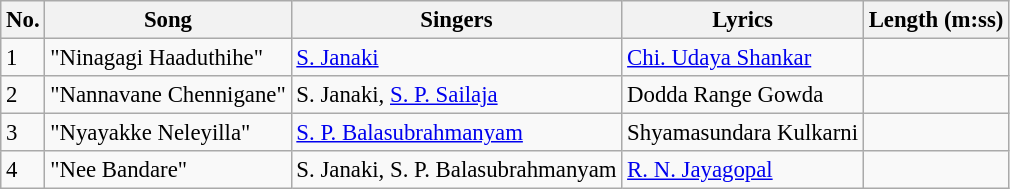<table class="wikitable" style="font-size:95%;">
<tr>
<th>No.</th>
<th>Song</th>
<th>Singers</th>
<th>Lyrics</th>
<th>Length (m:ss)</th>
</tr>
<tr>
<td>1</td>
<td>"Ninagagi Haaduthihe"</td>
<td><a href='#'>S. Janaki</a></td>
<td><a href='#'>Chi. Udaya Shankar</a></td>
<td></td>
</tr>
<tr>
<td>2</td>
<td>"Nannavane Chennigane"</td>
<td>S. Janaki, <a href='#'>S. P. Sailaja</a></td>
<td>Dodda Range Gowda</td>
<td></td>
</tr>
<tr>
<td>3</td>
<td>"Nyayakke Neleyilla"</td>
<td><a href='#'>S. P. Balasubrahmanyam</a></td>
<td>Shyamasundara Kulkarni</td>
<td></td>
</tr>
<tr>
<td>4</td>
<td>"Nee Bandare"</td>
<td>S. Janaki, S. P. Balasubrahmanyam</td>
<td><a href='#'>R. N. Jayagopal</a></td>
<td></td>
</tr>
</table>
